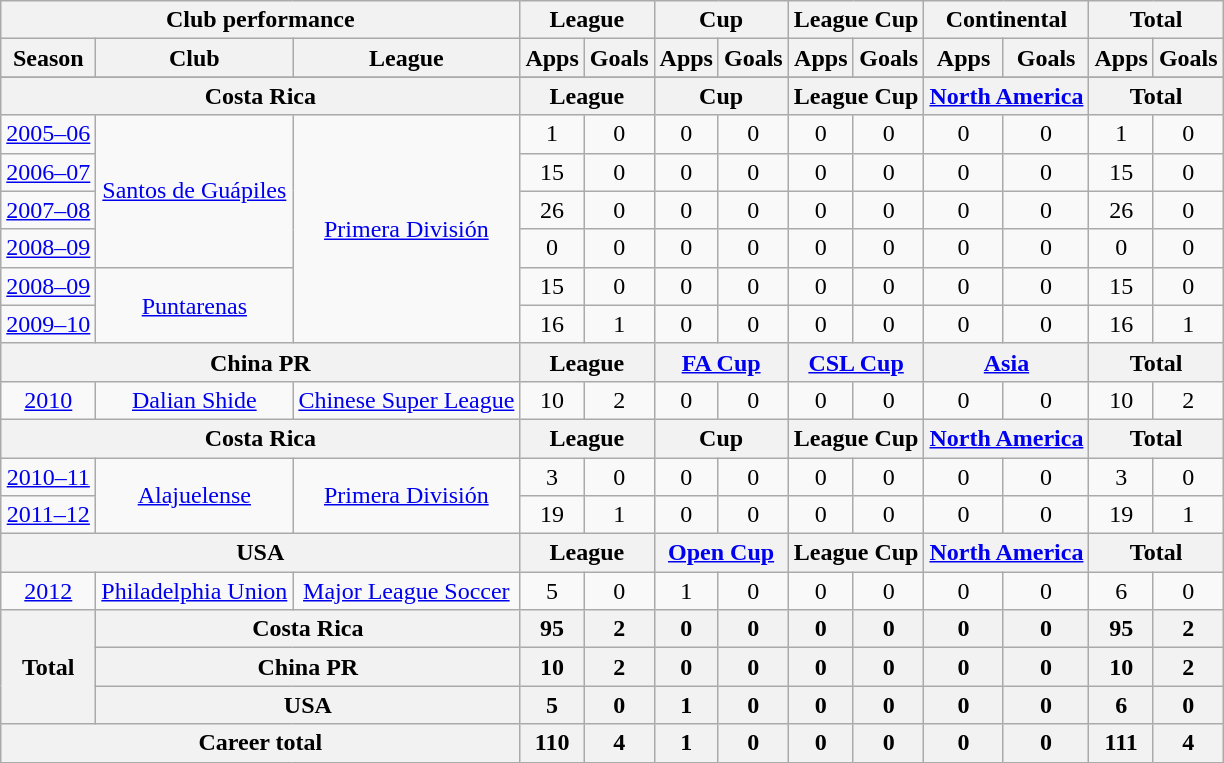<table class="wikitable" style="text-align:center">
<tr>
<th colspan=3>Club performance</th>
<th colspan=2>League</th>
<th colspan=2>Cup</th>
<th colspan=2>League Cup</th>
<th colspan=2>Continental</th>
<th colspan=2>Total</th>
</tr>
<tr>
<th>Season</th>
<th>Club</th>
<th>League</th>
<th>Apps</th>
<th>Goals</th>
<th>Apps</th>
<th>Goals</th>
<th>Apps</th>
<th>Goals</th>
<th>Apps</th>
<th>Goals</th>
<th>Apps</th>
<th>Goals</th>
</tr>
<tr>
</tr>
<tr>
<th colspan=3>Costa Rica</th>
<th colspan=2>League</th>
<th colspan=2>Cup</th>
<th colspan=2>League Cup</th>
<th colspan=2><a href='#'>North America</a></th>
<th colspan=2>Total</th>
</tr>
<tr>
<td><a href='#'>2005–06</a></td>
<td rowspan="4"><a href='#'>Santos de Guápiles</a></td>
<td rowspan="6"><a href='#'>Primera División</a></td>
<td>1</td>
<td>0</td>
<td>0</td>
<td>0</td>
<td>0</td>
<td>0</td>
<td>0</td>
<td>0</td>
<td>1</td>
<td>0</td>
</tr>
<tr>
<td><a href='#'>2006–07</a></td>
<td>15</td>
<td>0</td>
<td>0</td>
<td>0</td>
<td>0</td>
<td>0</td>
<td>0</td>
<td>0</td>
<td>15</td>
<td>0</td>
</tr>
<tr>
<td><a href='#'>2007–08</a></td>
<td>26</td>
<td>0</td>
<td>0</td>
<td>0</td>
<td>0</td>
<td>0</td>
<td>0</td>
<td>0</td>
<td>26</td>
<td>0</td>
</tr>
<tr>
<td><a href='#'>2008–09</a></td>
<td>0</td>
<td>0</td>
<td>0</td>
<td>0</td>
<td>0</td>
<td>0</td>
<td>0</td>
<td>0</td>
<td>0</td>
<td>0</td>
</tr>
<tr>
<td><a href='#'>2008–09</a></td>
<td rowspan="2"><a href='#'>Puntarenas</a></td>
<td>15</td>
<td>0</td>
<td>0</td>
<td>0</td>
<td>0</td>
<td>0</td>
<td>0</td>
<td>0</td>
<td>15</td>
<td>0</td>
</tr>
<tr>
<td><a href='#'>2009–10</a></td>
<td>16</td>
<td>1</td>
<td>0</td>
<td>0</td>
<td>0</td>
<td>0</td>
<td>0</td>
<td>0</td>
<td>16</td>
<td>1</td>
</tr>
<tr>
<th colspan=3>China PR</th>
<th colspan=2>League</th>
<th colspan=2><a href='#'>FA Cup</a></th>
<th colspan=2><a href='#'>CSL Cup</a></th>
<th colspan=2><a href='#'>Asia</a></th>
<th colspan=2>Total</th>
</tr>
<tr>
<td><a href='#'>2010</a></td>
<td rowspan="1"><a href='#'>Dalian Shide</a></td>
<td rowspan="1"><a href='#'>Chinese Super League</a></td>
<td>10</td>
<td>2</td>
<td>0</td>
<td>0</td>
<td>0</td>
<td>0</td>
<td>0</td>
<td>0</td>
<td>10</td>
<td>2</td>
</tr>
<tr>
<th colspan=3>Costa Rica</th>
<th colspan=2>League</th>
<th colspan=2>Cup</th>
<th colspan=2>League Cup</th>
<th colspan=2><a href='#'>North America</a></th>
<th colspan=2>Total</th>
</tr>
<tr>
<td><a href='#'>2010–11</a></td>
<td rowspan="2"><a href='#'>Alajuelense</a></td>
<td rowspan="2"><a href='#'>Primera División</a></td>
<td>3</td>
<td>0</td>
<td>0</td>
<td>0</td>
<td>0</td>
<td>0</td>
<td>0</td>
<td>0</td>
<td>3</td>
<td>0</td>
</tr>
<tr>
<td><a href='#'>2011–12</a></td>
<td>19</td>
<td>1</td>
<td>0</td>
<td>0</td>
<td>0</td>
<td>0</td>
<td>0</td>
<td>0</td>
<td>19</td>
<td>1</td>
</tr>
<tr>
<th colspan=3>USA</th>
<th colspan=2>League</th>
<th colspan=2><a href='#'>Open Cup</a></th>
<th colspan=2>League Cup</th>
<th colspan=2><a href='#'>North America</a></th>
<th colspan=2>Total</th>
</tr>
<tr>
<td><a href='#'>2012</a></td>
<td rowspan="1"><a href='#'>Philadelphia Union</a></td>
<td rowspan="1"><a href='#'>Major League Soccer</a></td>
<td>5</td>
<td>0</td>
<td>1</td>
<td>0</td>
<td>0</td>
<td>0</td>
<td>0</td>
<td>0</td>
<td>6</td>
<td>0</td>
</tr>
<tr>
<th rowspan=3>Total</th>
<th colspan=2>Costa Rica</th>
<th>95</th>
<th>2</th>
<th>0</th>
<th>0</th>
<th>0</th>
<th>0</th>
<th>0</th>
<th>0</th>
<th>95</th>
<th>2</th>
</tr>
<tr>
<th colspan=2>China PR</th>
<th>10</th>
<th>2</th>
<th>0</th>
<th>0</th>
<th>0</th>
<th>0</th>
<th>0</th>
<th>0</th>
<th>10</th>
<th>2</th>
</tr>
<tr>
<th colspan=2>USA</th>
<th>5</th>
<th>0</th>
<th>1</th>
<th>0</th>
<th>0</th>
<th>0</th>
<th>0</th>
<th>0</th>
<th>6</th>
<th>0</th>
</tr>
<tr>
<th colspan=3>Career total</th>
<th>110</th>
<th>4</th>
<th>1</th>
<th>0</th>
<th>0</th>
<th>0</th>
<th>0</th>
<th>0</th>
<th>111</th>
<th>4</th>
</tr>
</table>
